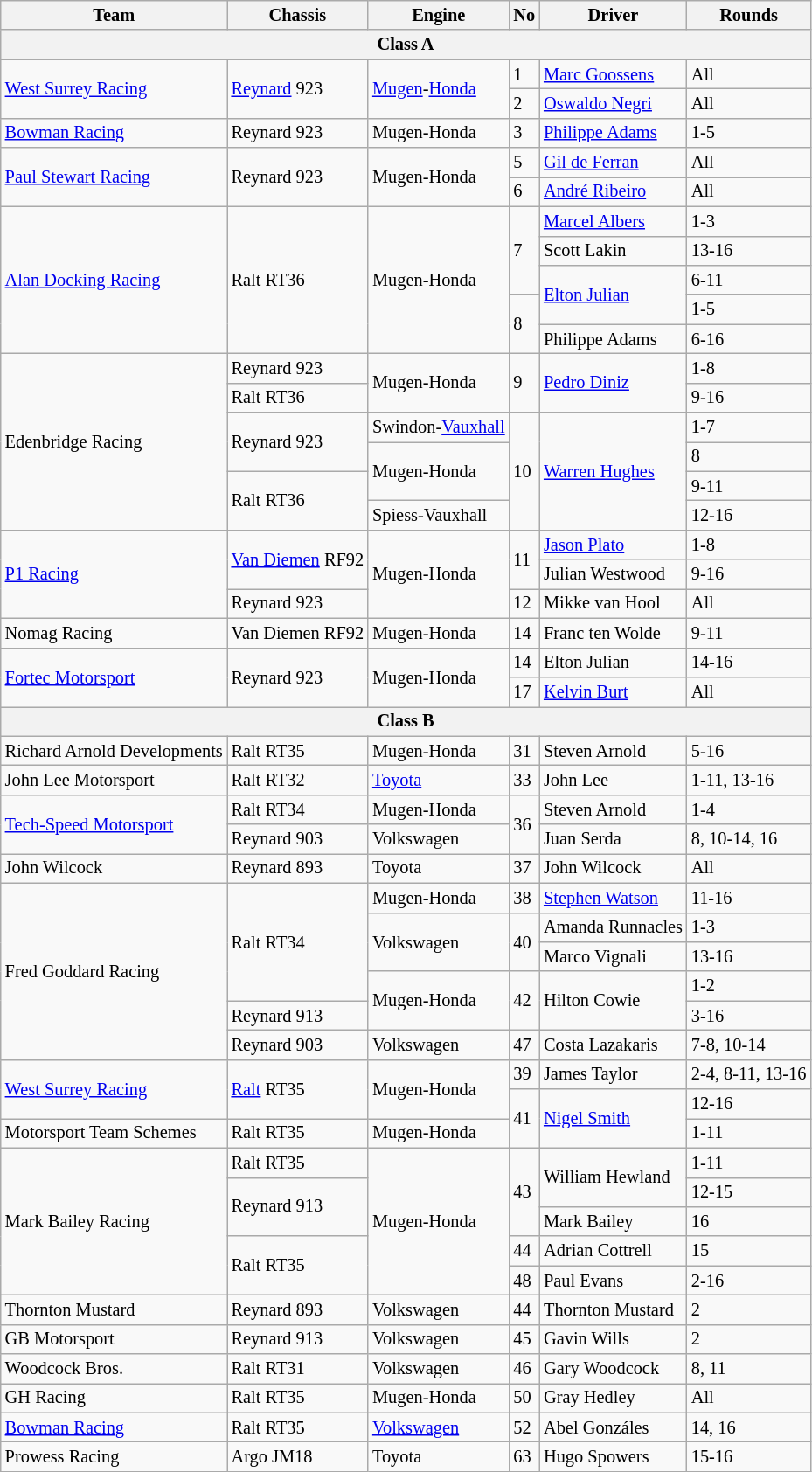<table class="wikitable" style="font-size: 85%;">
<tr>
<th>Team</th>
<th>Chassis</th>
<th>Engine</th>
<th>No</th>
<th>Driver</th>
<th>Rounds</th>
</tr>
<tr>
<th colspan=6>Class A</th>
</tr>
<tr>
<td rowspan=2><a href='#'>West Surrey Racing</a></td>
<td rowspan=2><a href='#'>Reynard</a> 923</td>
<td rowspan=2><a href='#'>Mugen</a>-<a href='#'>Honda</a></td>
<td>1</td>
<td> <a href='#'>Marc Goossens</a></td>
<td>All</td>
</tr>
<tr>
<td>2</td>
<td> <a href='#'>Oswaldo Negri</a></td>
<td>All</td>
</tr>
<tr>
<td><a href='#'>Bowman Racing</a></td>
<td>Reynard 923</td>
<td>Mugen-Honda</td>
<td>3</td>
<td> <a href='#'>Philippe Adams</a></td>
<td>1-5</td>
</tr>
<tr>
<td rowspan=2><a href='#'>Paul Stewart Racing</a></td>
<td rowspan=2>Reynard 923</td>
<td rowspan=2>Mugen-Honda</td>
<td>5</td>
<td> <a href='#'>Gil de Ferran</a></td>
<td>All</td>
</tr>
<tr>
<td>6</td>
<td> <a href='#'>André Ribeiro</a></td>
<td>All</td>
</tr>
<tr>
<td rowspan=5><a href='#'>Alan Docking Racing</a></td>
<td rowspan=5>Ralt RT36</td>
<td rowspan=5>Mugen-Honda</td>
<td rowspan=3>7</td>
<td> <a href='#'>Marcel Albers</a></td>
<td>1-3</td>
</tr>
<tr>
<td> Scott Lakin</td>
<td>13-16</td>
</tr>
<tr>
<td rowspan=2> <a href='#'>Elton Julian</a></td>
<td>6-11</td>
</tr>
<tr>
<td rowspan=2>8</td>
<td>1-5</td>
</tr>
<tr>
<td> Philippe Adams</td>
<td>6-16</td>
</tr>
<tr>
<td rowspan=6>Edenbridge Racing</td>
<td>Reynard 923</td>
<td rowspan=2>Mugen-Honda</td>
<td rowspan=2>9</td>
<td rowspan=2> <a href='#'>Pedro Diniz</a></td>
<td>1-8</td>
</tr>
<tr>
<td>Ralt RT36</td>
<td>9-16</td>
</tr>
<tr>
<td rowspan=2>Reynard 923</td>
<td>Swindon-<a href='#'>Vauxhall</a></td>
<td rowspan=4>10</td>
<td rowspan=4> <a href='#'>Warren Hughes</a></td>
<td>1-7</td>
</tr>
<tr>
<td rowspan=2>Mugen-Honda</td>
<td>8</td>
</tr>
<tr>
<td rowspan=2>Ralt RT36</td>
<td>9-11</td>
</tr>
<tr>
<td>Spiess-Vauxhall</td>
<td>12-16</td>
</tr>
<tr>
<td rowspan=3><a href='#'>P1 Racing</a></td>
<td rowspan=2 nowrap><a href='#'>Van Diemen</a> RF92</td>
<td rowspan=3>Mugen-Honda</td>
<td rowspan=2>11</td>
<td> <a href='#'>Jason Plato</a></td>
<td>1-8</td>
</tr>
<tr>
<td> Julian Westwood</td>
<td>9-16</td>
</tr>
<tr>
<td>Reynard 923</td>
<td>12</td>
<td> Mikke van Hool</td>
<td>All</td>
</tr>
<tr>
<td>Nomag Racing</td>
<td>Van Diemen RF92</td>
<td>Mugen-Honda</td>
<td>14</td>
<td> Franc ten Wolde</td>
<td>9-11</td>
</tr>
<tr>
<td rowspan=2><a href='#'>Fortec Motorsport</a></td>
<td rowspan=2>Reynard 923</td>
<td rowspan=2>Mugen-Honda</td>
<td>14</td>
<td> Elton Julian</td>
<td>14-16</td>
</tr>
<tr>
<td>17</td>
<td> <a href='#'>Kelvin Burt</a></td>
<td>All</td>
</tr>
<tr>
<th colspan=6>Class B</th>
</tr>
<tr>
<td nowrap>Richard Arnold Developments</td>
<td>Ralt RT35</td>
<td>Mugen-Honda</td>
<td>31</td>
<td> Steven Arnold</td>
<td>5-16</td>
</tr>
<tr>
<td>John Lee Motorsport</td>
<td>Ralt RT32</td>
<td><a href='#'>Toyota</a></td>
<td>33</td>
<td> John Lee</td>
<td>1-11, 13-16</td>
</tr>
<tr>
<td rowspan=2><a href='#'>Tech-Speed Motorsport</a></td>
<td>Ralt RT34</td>
<td>Mugen-Honda</td>
<td rowspan=2>36</td>
<td> Steven Arnold</td>
<td>1-4</td>
</tr>
<tr>
<td>Reynard 903</td>
<td>Volkswagen</td>
<td> Juan Serda</td>
<td>8, 10-14, 16</td>
</tr>
<tr>
<td>John Wilcock</td>
<td>Reynard 893</td>
<td>Toyota</td>
<td>37</td>
<td> John Wilcock</td>
<td>All</td>
</tr>
<tr>
<td rowspan=6>Fred Goddard Racing</td>
<td rowspan=4>Ralt RT34</td>
<td>Mugen-Honda</td>
<td>38</td>
<td> <a href='#'>Stephen Watson</a></td>
<td>11-16</td>
</tr>
<tr>
<td rowspan=2>Volkswagen</td>
<td rowspan=2>40</td>
<td nowrap> Amanda Runnacles</td>
<td>1-3</td>
</tr>
<tr>
<td> Marco Vignali</td>
<td>13-16</td>
</tr>
<tr>
<td rowspan=2>Mugen-Honda</td>
<td rowspan=2>42</td>
<td rowspan=2> Hilton Cowie</td>
<td>1-2</td>
</tr>
<tr>
<td>Reynard 913</td>
<td>3-16</td>
</tr>
<tr>
<td>Reynard 903</td>
<td>Volkswagen</td>
<td>47</td>
<td> Costa Lazakaris</td>
<td>7-8, 10-14</td>
</tr>
<tr>
<td rowspan=2><a href='#'>West Surrey Racing</a></td>
<td rowspan=2><a href='#'>Ralt</a> RT35</td>
<td rowspan=2>Mugen-Honda</td>
<td>39</td>
<td> James Taylor</td>
<td nowrap>2-4, 8-11, 13-16</td>
</tr>
<tr>
<td rowspan=2>41</td>
<td rowspan=2> <a href='#'>Nigel Smith</a></td>
<td>12-16</td>
</tr>
<tr>
<td>Motorsport Team Schemes</td>
<td>Ralt RT35</td>
<td>Mugen-Honda</td>
<td>1-11</td>
</tr>
<tr>
<td rowspan=5>Mark Bailey Racing</td>
<td>Ralt RT35</td>
<td rowspan=5>Mugen-Honda</td>
<td rowspan=3>43</td>
<td rowspan=2> William Hewland</td>
<td>1-11</td>
</tr>
<tr>
<td rowspan=2>Reynard 913</td>
<td>12-15</td>
</tr>
<tr>
<td> Mark Bailey</td>
<td>16</td>
</tr>
<tr>
<td rowspan=2>Ralt RT35</td>
<td>44</td>
<td> Adrian Cottrell</td>
<td>15</td>
</tr>
<tr>
<td>48</td>
<td> Paul Evans</td>
<td>2-16</td>
</tr>
<tr>
<td>Thornton Mustard</td>
<td>Reynard 893</td>
<td>Volkswagen</td>
<td>44</td>
<td> Thornton Mustard</td>
<td>2</td>
</tr>
<tr>
<td>GB Motorsport</td>
<td>Reynard 913</td>
<td>Volkswagen</td>
<td>45</td>
<td> Gavin Wills</td>
<td>2</td>
</tr>
<tr>
<td>Woodcock Bros.</td>
<td>Ralt RT31</td>
<td>Volkswagen</td>
<td>46</td>
<td> Gary Woodcock</td>
<td>8, 11</td>
</tr>
<tr>
<td>GH Racing</td>
<td>Ralt RT35</td>
<td>Mugen-Honda</td>
<td>50</td>
<td> Gray Hedley</td>
<td>All</td>
</tr>
<tr>
<td><a href='#'>Bowman Racing</a></td>
<td>Ralt RT35</td>
<td><a href='#'>Volkswagen</a></td>
<td>52</td>
<td> Abel Gonzáles</td>
<td>14, 16</td>
</tr>
<tr>
<td>Prowess Racing</td>
<td>Argo JM18</td>
<td>Toyota</td>
<td>63</td>
<td> Hugo Spowers</td>
<td>15-16</td>
</tr>
</table>
